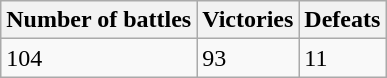<table class="wikitable">
<tr>
<th>Number of battles</th>
<th>Victories</th>
<th>Defeats</th>
</tr>
<tr>
<td>104</td>
<td>93</td>
<td>11</td>
</tr>
</table>
